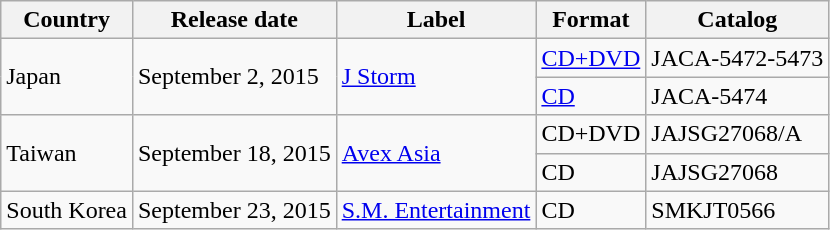<table class="wikitable">
<tr>
<th>Country</th>
<th>Release date</th>
<th>Label</th>
<th>Format</th>
<th>Catalog</th>
</tr>
<tr>
<td rowspan="2">Japan</td>
<td rowspan="2">September 2, 2015</td>
<td rowspan="2"><a href='#'>J Storm</a></td>
<td><a href='#'>CD+DVD</a></td>
<td>JACA-5472-5473</td>
</tr>
<tr>
<td><a href='#'>CD</a></td>
<td>JACA-5474</td>
</tr>
<tr>
<td rowspan="2">Taiwan</td>
<td rowspan="2">September 18, 2015</td>
<td rowspan="2"><a href='#'>Avex Asia</a></td>
<td>CD+DVD</td>
<td>JAJSG27068/A</td>
</tr>
<tr>
<td>CD</td>
<td>JAJSG27068</td>
</tr>
<tr>
<td>South Korea</td>
<td>September 23, 2015</td>
<td><a href='#'>S.M. Entertainment</a></td>
<td>CD</td>
<td>SMKJT0566</td>
</tr>
</table>
